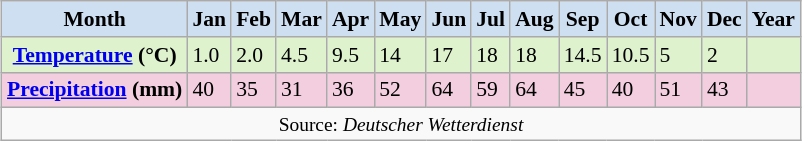<table class="wikitable" style="font-size:90%;margin: 1em auto;">
<tr>
<th style="background:#cedff2; color:#000; height:17px;">Month</th>
<th style="background:#cedff2; color:#000;">Jan</th>
<th style="background:#cedff2; color:#000;">Feb</th>
<th style="background:#cedff2; color:#000;">Mar</th>
<th style="background:#cedff2; color:#000;">Apr</th>
<th style="background:#cedff2; color:#000;">May</th>
<th style="background:#cedff2; color:#000;">Jun</th>
<th style="background:#cedff2; color:#000;">Jul</th>
<th style="background:#cedff2; color:#000;">Aug</th>
<th style="background:#cedff2; color:#000;">Sep</th>
<th style="background:#cedff2; color:#000;">Oct</th>
<th style="background:#cedff2; color:#000;">Nov</th>
<th style="background:#cedff2; color:#000;">Dec</th>
<th style="background:#cedff2; color:#000;">Year</th>
</tr>
<tr>
<th style="background:#dff2ce; color:#000;"><a href='#'>Temperature</a> (°C)</th>
<td style="background:#dff2ce; color:#000;">1.0</td>
<td style="background:#dff2ce; color:#000;">2.0</td>
<td style="background:#dff2ce; color:#000;">4.5</td>
<td style="background:#dff2ce; color:#000;">9.5</td>
<td style="background:#dff2ce; color:#000;">14</td>
<td style="background:#dff2ce; color:#000;">17</td>
<td style="background:#dff2ce; color:#000;">18</td>
<td style="background:#dff2ce; color:#000;">18</td>
<td style="background:#dff2ce; color:#000;">14.5</td>
<td style="background:#dff2ce; color:#000;">10.5</td>
<td style="background:#dff2ce; color:#000;">5</td>
<td style="background:#dff2ce; color:#000;">2</td>
<td style="background:#dff2ce; color:#000;"></td>
</tr>
<tr>
<th style="background:#f2cedf; color:#000;"><a href='#'>Precipitation</a> (mm)</th>
<td style="background:#f2cedf; color:#000;">40</td>
<td style="background:#f2cedf; color:#000;">35</td>
<td style="background:#f2cedf; color:#000;">31</td>
<td style="background:#f2cedf; color:#000;">36</td>
<td style="background:#f2cedf; color:#000;">52</td>
<td style="background:#f2cedf; color:#000;">64</td>
<td style="background:#f2cedf; color:#000;">59</td>
<td style="background:#f2cedf; color:#000;">64</td>
<td style="background:#f2cedf; color:#000;">45</td>
<td style="background:#f2cedf; color:#000;">40</td>
<td style="background:#f2cedf; color:#000;">51</td>
<td style="background:#f2cedf; color:#000;">43</td>
<td style="background:#f2cedf; color:#000;"></td>
</tr>
<tr>
<td colspan="14" style="text-align:center;font-size:90%;">Source: <em>Deutscher Wetterdienst</em></td>
</tr>
</table>
